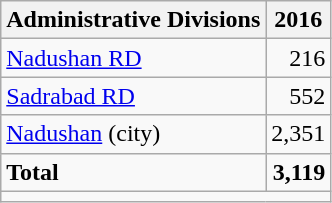<table class="wikitable">
<tr>
<th>Administrative Divisions</th>
<th>2016</th>
</tr>
<tr>
<td><a href='#'>Nadushan RD</a></td>
<td style="text-align: right;">216</td>
</tr>
<tr>
<td><a href='#'>Sadrabad RD</a></td>
<td style="text-align: right;">552</td>
</tr>
<tr>
<td><a href='#'>Nadushan</a> (city)</td>
<td style="text-align: right;">2,351</td>
</tr>
<tr>
<td><strong>Total</strong></td>
<td style="text-align: right;"><strong>3,119</strong></td>
</tr>
<tr>
<td colspan=2></td>
</tr>
</table>
